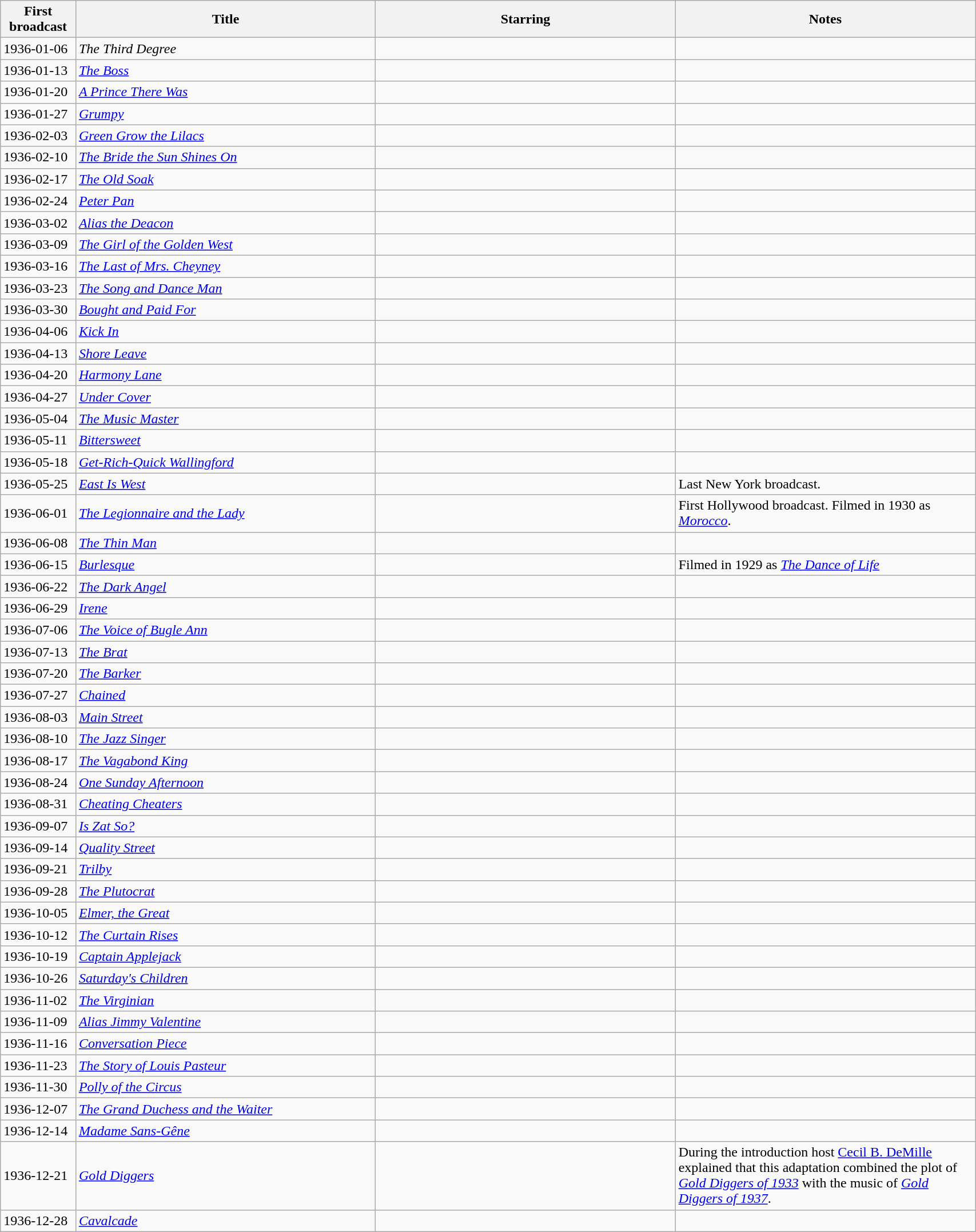<table class="wikitable sortable plainrowheaders" width=90%>
<tr>
<th width=5% scope="col">First broadcast</th>
<th width=25% scope="col">Title</th>
<th width=25% scope="col">Starring</th>
<th width=25% scope="col">Notes</th>
</tr>
<tr>
<td rowspan=>1936-01-06</td>
<td scope="row"><em>The Third Degree</em></td>
<td></td>
<td></td>
</tr>
<tr>
<td rowspan=>1936-01-13</td>
<td scope="row"><em><a href='#'>The Boss</a></em></td>
<td></td>
<td></td>
</tr>
<tr>
<td rowspan=>1936-01-20</td>
<td scope="row"><em><a href='#'>A Prince There Was</a></em></td>
<td></td>
<td></td>
</tr>
<tr>
<td rowspan=>1936-01-27</td>
<td scope="row"><em><a href='#'>Grumpy</a></em></td>
<td></td>
<td></td>
</tr>
<tr>
<td rowspan=>1936-02-03</td>
<td scope="row"><em><a href='#'>Green Grow the Lilacs</a></em></td>
<td></td>
<td></td>
</tr>
<tr>
<td rowspan=>1936-02-10</td>
<td scope="row"><em><a href='#'>The Bride the Sun Shines On</a></em></td>
<td></td>
<td></td>
</tr>
<tr>
<td rowspan=>1936-02-17</td>
<td scope="row"><em><a href='#'>The Old Soak</a></em></td>
<td></td>
<td></td>
</tr>
<tr>
<td rowspan=>1936-02-24</td>
<td scope="row"><em><a href='#'>Peter Pan</a></em></td>
<td></td>
<td></td>
</tr>
<tr>
<td rowspan=>1936-03-02</td>
<td scope="row"><em><a href='#'>Alias the Deacon</a></em></td>
<td></td>
<td></td>
</tr>
<tr>
<td rowspan=>1936-03-09</td>
<td scope="row"><em><a href='#'>The Girl of the Golden West</a></em></td>
<td></td>
<td></td>
</tr>
<tr>
<td rowspan=>1936-03-16</td>
<td scope="row"><em><a href='#'>The Last of Mrs. Cheyney</a></em></td>
<td></td>
<td></td>
</tr>
<tr>
<td rowspan=>1936-03-23</td>
<td scope="row"><em><a href='#'>The Song and Dance Man</a></em></td>
<td></td>
<td></td>
</tr>
<tr>
<td rowspan=>1936-03-30</td>
<td scope="row"><em><a href='#'>Bought and Paid For</a></em></td>
<td></td>
<td></td>
</tr>
<tr>
<td rowspan=>1936-04-06</td>
<td scope="row"><em><a href='#'>Kick In</a></em></td>
<td></td>
<td></td>
</tr>
<tr>
<td rowspan=>1936-04-13</td>
<td scope="row"><em><a href='#'>Shore Leave</a></em></td>
<td></td>
<td></td>
</tr>
<tr>
<td rowspan=>1936-04-20</td>
<td scope="row"><em><a href='#'>Harmony Lane</a></em></td>
<td></td>
<td></td>
</tr>
<tr>
<td rowspan=>1936-04-27</td>
<td scope="row"><em><a href='#'>Under Cover</a></em></td>
<td></td>
<td></td>
</tr>
<tr>
<td rowspan=>1936-05-04</td>
<td scope="row"><em><a href='#'>The Music Master</a></em></td>
<td></td>
<td></td>
</tr>
<tr>
<td rowspan=>1936-05-11</td>
<td scope="row"><em><a href='#'>Bittersweet</a></em></td>
<td></td>
<td></td>
</tr>
<tr>
<td rowspan=>1936-05-18</td>
<td scope="row"><em><a href='#'>Get-Rich-Quick Wallingford</a></em></td>
<td></td>
<td></td>
</tr>
<tr>
<td rowspan=>1936-05-25</td>
<td scope="row"><em><a href='#'>East Is West</a></em></td>
<td></td>
<td>Last New York broadcast.</td>
</tr>
<tr>
<td rowspan=>1936-06-01</td>
<td scope="row"><em><a href='#'>The Legionnaire and the Lady</a></em></td>
<td></td>
<td>First Hollywood broadcast. Filmed in 1930 as <em><a href='#'>Morocco</a></em>.</td>
</tr>
<tr>
<td rowspan=>1936-06-08</td>
<td scope="row"><em><a href='#'>The Thin Man</a></em></td>
<td></td>
<td></td>
</tr>
<tr>
<td rowspan=>1936-06-15</td>
<td scope="row"><em><a href='#'>Burlesque</a></em></td>
<td></td>
<td>Filmed in 1929 as <em><a href='#'>The Dance of Life</a></em></td>
</tr>
<tr>
<td rowspan=>1936-06-22</td>
<td scope="row"><em><a href='#'>The Dark Angel</a></em></td>
<td></td>
<td></td>
</tr>
<tr>
<td rowspan=>1936-06-29</td>
<td scope="row"><em><a href='#'>Irene</a></em></td>
<td></td>
<td></td>
</tr>
<tr>
<td rowspan=>1936-07-06</td>
<td scope="row"><em><a href='#'>The Voice of Bugle Ann</a></em></td>
<td></td>
<td></td>
</tr>
<tr>
<td rowspan=>1936-07-13</td>
<td scope="row"><em><a href='#'>The Brat</a></em></td>
<td></td>
<td></td>
</tr>
<tr>
<td rowspan=>1936-07-20</td>
<td scope="row"><em><a href='#'>The Barker</a></em></td>
<td></td>
<td></td>
</tr>
<tr>
<td rowspan=>1936-07-27</td>
<td scope="row"><em><a href='#'>Chained</a></em></td>
<td></td>
<td></td>
</tr>
<tr>
<td rowspan=>1936-08-03</td>
<td scope="row"><em><a href='#'>Main Street</a></em></td>
<td></td>
<td></td>
</tr>
<tr>
<td rowspan=>1936-08-10</td>
<td scope="row"><em><a href='#'>The Jazz Singer</a></em></td>
<td></td>
<td></td>
</tr>
<tr>
<td rowspan=>1936-08-17</td>
<td scope="row"><em><a href='#'>The Vagabond King</a></em></td>
<td></td>
<td></td>
</tr>
<tr>
<td rowspan=>1936-08-24</td>
<td scope="row"><em><a href='#'>One Sunday Afternoon</a></em></td>
<td></td>
<td></td>
</tr>
<tr>
<td rowspan=>1936-08-31</td>
<td scope="row"><em><a href='#'>Cheating Cheaters</a></em></td>
<td></td>
<td></td>
</tr>
<tr>
<td rowspan=>1936-09-07</td>
<td scope="row"><em><a href='#'>Is Zat So?</a></em></td>
<td></td>
<td></td>
</tr>
<tr>
<td rowspan=>1936-09-14</td>
<td scope="row"><em><a href='#'>Quality Street</a></em></td>
<td></td>
<td></td>
</tr>
<tr>
<td rowspan=>1936-09-21</td>
<td scope="row"><em><a href='#'>Trilby</a></em></td>
<td></td>
<td></td>
</tr>
<tr>
<td rowspan=>1936-09-28</td>
<td scope="row"><em><a href='#'>The Plutocrat</a></em></td>
<td></td>
<td></td>
</tr>
<tr>
<td rowspan=>1936-10-05</td>
<td scope="row"><em><a href='#'>Elmer, the Great</a></em></td>
<td></td>
<td></td>
</tr>
<tr>
<td rowspan=>1936-10-12</td>
<td scope="row"><em><a href='#'>The Curtain Rises</a></em></td>
<td></td>
<td></td>
</tr>
<tr>
<td rowspan=>1936-10-19</td>
<td scope="row"><em><a href='#'>Captain Applejack</a></em></td>
<td></td>
<td></td>
</tr>
<tr>
<td rowspan=>1936-10-26</td>
<td scope="row"><em><a href='#'>Saturday's Children</a></em></td>
<td></td>
<td></td>
</tr>
<tr>
<td rowspan=>1936-11-02</td>
<td scope="row"><em><a href='#'>The Virginian</a></em></td>
<td></td>
<td></td>
</tr>
<tr>
<td rowspan=>1936-11-09</td>
<td scope="row"><em><a href='#'>Alias Jimmy Valentine</a></em></td>
<td></td>
<td></td>
</tr>
<tr>
<td rowspan=>1936-11-16</td>
<td scope="row"><em><a href='#'>Conversation Piece</a></em></td>
<td></td>
<td></td>
</tr>
<tr>
<td rowspan=>1936-11-23</td>
<td scope="row"><em><a href='#'>The Story of Louis Pasteur</a></em></td>
<td></td>
<td></td>
</tr>
<tr>
<td rowspan=>1936-11-30</td>
<td scope="row"><em><a href='#'>Polly of the Circus</a></em></td>
<td></td>
<td></td>
</tr>
<tr>
<td rowspan=>1936-12-07</td>
<td scope="row"><em><a href='#'>The Grand Duchess and the Waiter</a></em></td>
<td></td>
<td></td>
</tr>
<tr>
<td rowspan=>1936-12-14</td>
<td scope="row"><em><a href='#'>Madame Sans-Gêne</a></em></td>
<td></td>
<td></td>
</tr>
<tr>
<td rowspan=>1936-12-21</td>
<td scope="row"><em><a href='#'>Gold Diggers</a></em></td>
<td></td>
<td>During the introduction host <a href='#'>Cecil B. DeMille</a> explained that this adaptation combined the plot of <em><a href='#'>Gold Diggers of 1933</a></em> with the music of <em><a href='#'>Gold Diggers of 1937</a></em>.</td>
</tr>
<tr>
<td rowspan=>1936-12-28</td>
<td scope="row"><em><a href='#'>Cavalcade</a></em></td>
<td></td>
<td></td>
</tr>
</table>
